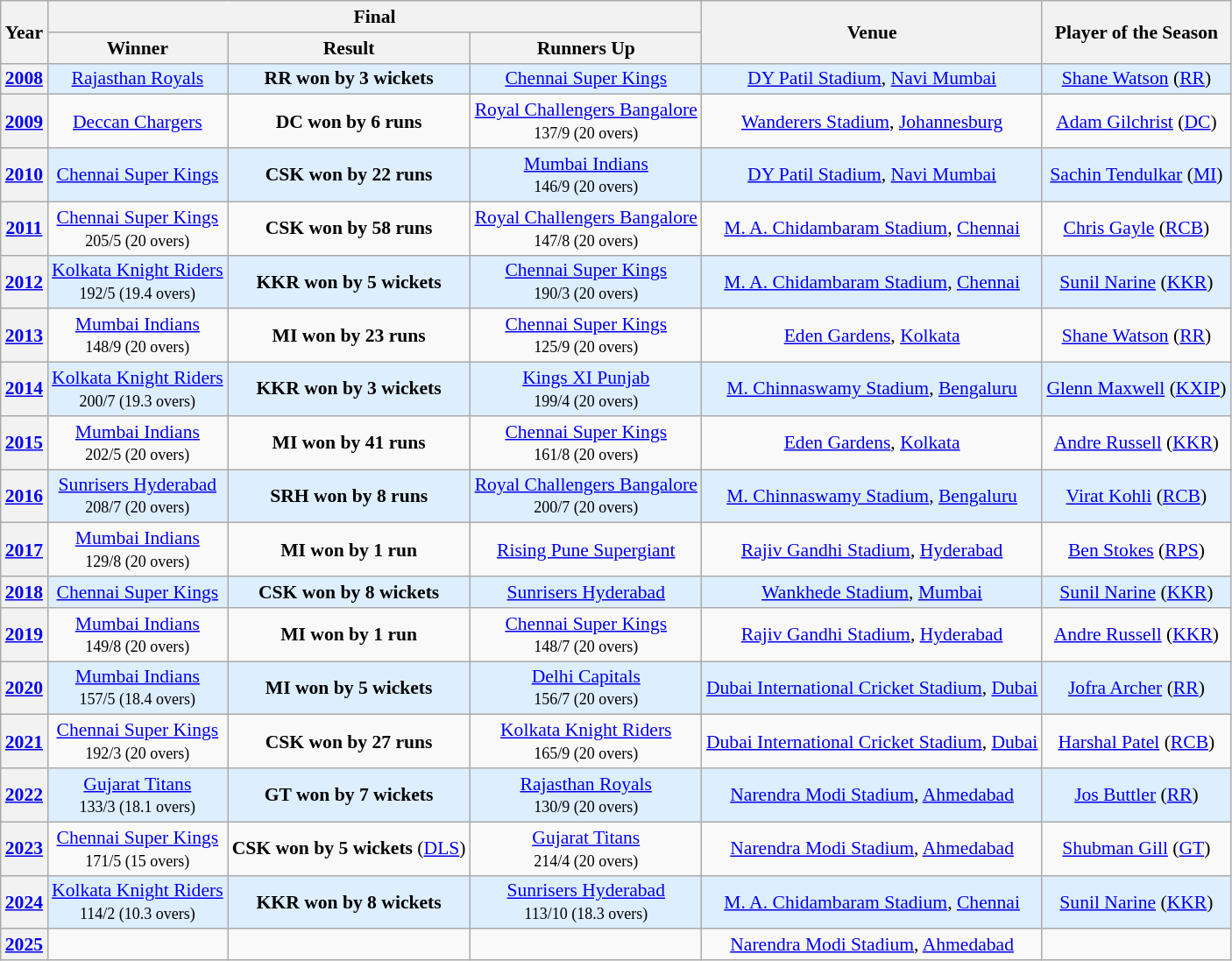<table class="wikitable sortable" style="font-size:90%; text-align: center;">
<tr>
<th rowspan="2">Year</th>
<th colspan="3">Final</th>
<th rowspan="2">Venue</th>
<th rowspan="2">Player of the Season</th>
</tr>
<tr>
<th>Winner</th>
<th>Result</th>
<th>Runners Up</th>
</tr>
<tr style="background:#ddeeff">
<th><a href='#'>2008</a></th>
<td><a href='#'>Rajasthan Royals</a><br></td>
<td><strong>RR won by 3 wickets</strong><br></td>
<td><a href='#'>Chennai Super Kings</a><br></td>
<td><a href='#'>DY Patil Stadium</a>, <a href='#'>Navi Mumbai</a></td>
<td><a href='#'>Shane Watson</a> (<a href='#'>RR</a>)</td>
</tr>
<tr>
<th><a href='#'>2009</a></th>
<td><a href='#'>Deccan Chargers</a><br></td>
<td><strong>DC won by 6 runs</strong> <br></td>
<td><a href='#'>Royal Challengers Bangalore</a><br><small>137/9 (20 overs)</small></td>
<td><a href='#'>Wanderers Stadium</a>, <a href='#'>Johannesburg</a></td>
<td><a href='#'>Adam Gilchrist</a> (<a href='#'>DC</a>)</td>
</tr>
<tr style="background:#ddeeff">
<th><a href='#'>2010</a></th>
<td><a href='#'>Chennai Super Kings</a><br></td>
<td><strong>CSK won by 22 runs</strong><br></td>
<td><a href='#'>Mumbai Indians</a><br><small>146/9 (20 overs)</small></td>
<td><a href='#'>DY Patil Stadium</a>, <a href='#'>Navi Mumbai</a></td>
<td><a href='#'>Sachin Tendulkar</a> (<a href='#'>MI</a>)</td>
</tr>
<tr>
<th><a href='#'>2011</a></th>
<td><a href='#'>Chennai Super Kings</a><br><small>205/5 (20 overs)</small></td>
<td><strong>CSK won by 58 runs</strong><br></td>
<td><a href='#'>Royal Challengers Bangalore</a><br><small>147/8 (20 overs)</small></td>
<td><a href='#'>M. A. Chidambaram Stadium</a>, <a href='#'>Chennai</a></td>
<td><a href='#'>Chris Gayle</a> (<a href='#'>RCB</a>)</td>
</tr>
<tr style="background:#ddeeff">
<th><a href='#'>2012</a></th>
<td><a href='#'>Kolkata Knight Riders</a><br><small>192/5 (19.4 overs)</small></td>
<td><strong>KKR won by 5 wickets</strong><br></td>
<td><a href='#'>Chennai Super Kings</a><br><small>190/3 (20 overs)</small></td>
<td><a href='#'>M. A. Chidambaram Stadium</a>, <a href='#'>Chennai</a></td>
<td><a href='#'>Sunil Narine</a> (<a href='#'>KKR</a>)</td>
</tr>
<tr>
<th><a href='#'>2013</a></th>
<td><a href='#'>Mumbai Indians</a><br><small>148/9 (20 overs)</small></td>
<td><strong>MI won by 23 runs</strong><br></td>
<td><a href='#'>Chennai Super Kings</a><br><small>125/9 (20 overs)</small></td>
<td><a href='#'>Eden Gardens</a>, <a href='#'>Kolkata</a></td>
<td><a href='#'>Shane Watson</a> (<a href='#'>RR</a>)</td>
</tr>
<tr style="background:#ddeeff">
<th><a href='#'>2014</a></th>
<td><a href='#'>Kolkata Knight Riders</a><br><small>200/7 (19.3 overs)</small></td>
<td><strong>KKR won by 3 wickets</strong><br></td>
<td><a href='#'>Kings XI Punjab</a><br><small>199/4 (20 overs)</small></td>
<td><a href='#'>M. Chinnaswamy Stadium</a>, <a href='#'>Bengaluru</a></td>
<td><a href='#'>Glenn Maxwell</a> (<a href='#'>KXIP</a>)</td>
</tr>
<tr>
<th><a href='#'>2015</a></th>
<td><a href='#'>Mumbai Indians</a><br><small>202/5 (20 overs)</small></td>
<td><strong>MI won by 41 runs</strong><br></td>
<td><a href='#'>Chennai Super Kings</a><br><small>161/8 (20 overs)</small></td>
<td><a href='#'>Eden Gardens</a>, <a href='#'>Kolkata</a></td>
<td><a href='#'>Andre Russell</a> (<a href='#'>KKR</a>)</td>
</tr>
<tr style="background:#ddeeff">
<th><a href='#'>2016</a></th>
<td><a href='#'>Sunrisers Hyderabad</a><br><small>208/7 (20 overs)</small></td>
<td><strong>SRH won by 8 runs</strong><br></td>
<td><a href='#'>Royal Challengers Bangalore</a><br><small>200/7 (20 overs) </small></td>
<td><a href='#'>M. Chinnaswamy Stadium</a>, <a href='#'>Bengaluru</a></td>
<td><a href='#'>Virat Kohli</a> (<a href='#'>RCB</a>)</td>
</tr>
<tr>
<th><a href='#'>2017</a></th>
<td><a href='#'>Mumbai Indians</a><br><small>129/8 (20 overs)</small></td>
<td><strong>MI won by 1 run</strong><br></td>
<td><a href='#'>Rising Pune Supergiant</a><br></td>
<td><a href='#'>Rajiv Gandhi Stadium</a>, <a href='#'>Hyderabad</a></td>
<td><a href='#'>Ben Stokes</a> (<a href='#'>RPS</a>)</td>
</tr>
<tr style="background:#ddeeff">
<th><a href='#'>2018</a></th>
<td><a href='#'>Chennai Super Kings</a><br></td>
<td><strong>CSK won by 8 wickets</strong><br></td>
<td><a href='#'>Sunrisers Hyderabad</a><br></td>
<td><a href='#'>Wankhede Stadium</a>, <a href='#'>Mumbai</a></td>
<td><a href='#'>Sunil Narine</a> (<a href='#'>KKR</a>)</td>
</tr>
<tr>
<th><a href='#'>2019</a></th>
<td><a href='#'>Mumbai Indians</a><br><small>149/8 (20 overs)</small></td>
<td><strong>MI won by 1 run</strong><br></td>
<td><a href='#'>Chennai Super Kings</a><br><small>148/7 (20 overs)</small></td>
<td><a href='#'>Rajiv Gandhi Stadium</a>, <a href='#'>Hyderabad</a></td>
<td><a href='#'>Andre Russell</a> (<a href='#'>KKR</a>)</td>
</tr>
<tr style="background:#ddeeff">
<th><a href='#'>2020</a></th>
<td><a href='#'>Mumbai Indians</a><br><small>157/5 (18.4 overs)</small></td>
<td><strong>MI won by 5 wickets</strong><br></td>
<td><a href='#'>Delhi Capitals</a><br><small>156/7 (20 overs)</small></td>
<td><a href='#'>Dubai International Cricket Stadium</a>, <a href='#'>Dubai</a></td>
<td><a href='#'>Jofra Archer</a> (<a href='#'>RR</a>)</td>
</tr>
<tr>
<th><a href='#'>2021</a></th>
<td><a href='#'>Chennai Super Kings</a><br><small>192/3 (20 overs)</small></td>
<td><strong>CSK won by 27 runs</strong><br></td>
<td><a href='#'>Kolkata Knight Riders</a><br><small>165/9 (20 overs)</small></td>
<td><a href='#'>Dubai International Cricket Stadium</a>, <a href='#'>Dubai</a></td>
<td><a href='#'>Harshal Patel</a> (<a href='#'>RCB</a>)</td>
</tr>
<tr style="background:#ddeeff">
<th><a href='#'>2022</a></th>
<td><a href='#'>Gujarat Titans</a><br><small>133/3 (18.1 overs)</small></td>
<td><strong>GT won by 7 wickets</strong><br></td>
<td><a href='#'>Rajasthan Royals</a><br><small>130/9 (20 overs)</small></td>
<td><a href='#'>Narendra Modi Stadium</a>, <a href='#'>Ahmedabad</a></td>
<td><a href='#'>Jos Buttler</a> (<a href='#'>RR</a>)</td>
</tr>
<tr>
<th><a href='#'>2023</a></th>
<td><a href='#'>Chennai Super Kings</a><br><small>171/5 (15 overs)</small></td>
<td><strong>CSK won by 5 wickets</strong> (<a href='#'>DLS</a>)<br></td>
<td><a href='#'>Gujarat Titans</a><br><small>214/4 (20 overs)</small></td>
<td><a href='#'>Narendra Modi Stadium</a>, <a href='#'>Ahmedabad</a></td>
<td><a href='#'>Shubman Gill</a> (<a href='#'>GT</a>)</td>
</tr>
<tr style="background:#ddeeff">
<th><a href='#'>2024</a></th>
<td><a href='#'>Kolkata Knight Riders</a><br><small>114/2 (10.3 overs)</small></td>
<td><strong>KKR won by 8 wickets</strong><br></td>
<td><a href='#'>Sunrisers Hyderabad</a><br><small>113/10 (18.3 overs)</small></td>
<td><a href='#'>M. A. Chidambaram Stadium</a>, <a href='#'>Chennai</a></td>
<td><a href='#'>Sunil Narine</a> (<a href='#'>KKR</a>)</td>
</tr>
<tr>
<th><a href='#'>2025</a></th>
<td></td>
<td></td>
<td></td>
<td><a href='#'>Narendra Modi Stadium</a>, <a href='#'>Ahmedabad</a></td>
<td></td>
</tr>
</table>
